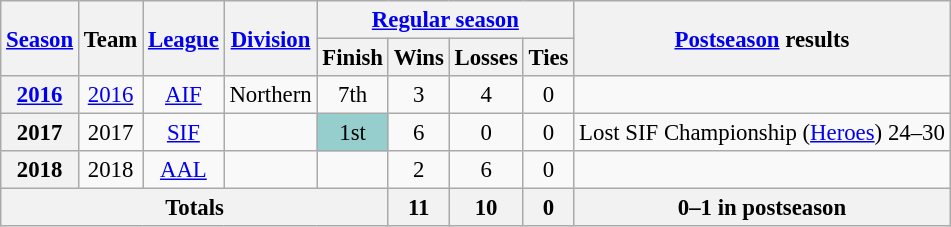<table class="wikitable" style="text-align:center; font-size: 95%;">
<tr>
<th rowspan="2"><a href='#'>Season</a></th>
<th rowspan="2">Team</th>
<th rowspan="2"><a href='#'>League</a></th>
<th rowspan="2"><a href='#'>Division</a></th>
<th colspan="4"><a href='#'>Regular season</a></th>
<th rowspan="2"><a href='#'>Postseason</a> results</th>
</tr>
<tr>
<th>Finish</th>
<th>Wins</th>
<th>Losses</th>
<th>Ties</th>
</tr>
<tr>
<th><a href='#'>2016</a></th>
<td><a href='#'>2016</a></td>
<td><a href='#'>AIF</a></td>
<td>Northern</td>
<td>7th</td>
<td>3</td>
<td>4</td>
<td>0</td>
<td align=left></td>
</tr>
<tr>
<th>2017</th>
<td>2017</td>
<td><a href='#'>SIF</a></td>
<td></td>
<td bgcolor=#96cdcd>1st</td>
<td>6</td>
<td>0</td>
<td>0</td>
<td align=left>Lost SIF Championship (<a href='#'>Heroes</a>) 24–30</td>
</tr>
<tr>
<th>2018</th>
<td>2018</td>
<td><a href='#'>AAL</a></td>
<td></td>
<td></td>
<td>2</td>
<td>6</td>
<td>0</td>
<td align=left></td>
</tr>
<tr>
<th colspan="5">Totals</th>
<th>11</th>
<th>10</th>
<th>0</th>
<th align=left>0–1 in postseason</th>
</tr>
</table>
